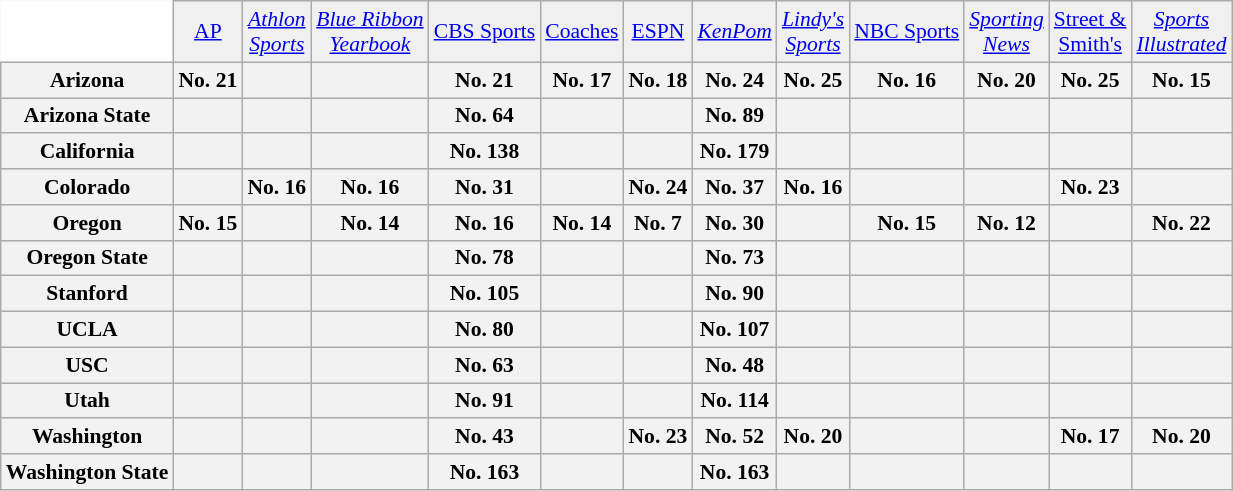<table class="wikitable" style="white-space:nowrap; font-size:90%;">
<tr>
<td style="background:white; border-top-style:hidden; border-left-style:hidden;"></td>
<td align="center" style="background:#f0f0f0;"><a href='#'>AP</a></td>
<td align="center" style="background:#f0f0f0;"><em><a href='#'>Athlon<br>Sports</a></em></td>
<td align="center" style="background:#f0f0f0;"><em><a href='#'>Blue Ribbon<br>Yearbook</a></em></td>
<td align="center" style="background:#f0f0f0;"><a href='#'>CBS Sports</a></td>
<td align="center" style="background:#f0f0f0;"><a href='#'>Coaches</a></td>
<td align="center" style="background:#f0f0f0;"><a href='#'>ESPN</a></td>
<td align="center" style="background:#f0f0f0;"><em><a href='#'>KenPom</a></em></td>
<td align="center" style="background:#f0f0f0;"><em><a href='#'>Lindy's<br>Sports</a></em></td>
<td align="center" style="background:#f0f0f0;"><a href='#'>NBC Sports</a></td>
<td align="center" style="background:#f0f0f0;"><em><a href='#'>Sporting<br>News</a></em></td>
<td align="center" style="background:#f0f0f0;"><a href='#'>Street &<br>Smith's</a></td>
<td align="center" style="background:#f0f0f0;"><em><a href='#'>Sports<br>Illustrated</a></em></td>
</tr>
<tr style="text-align:center;">
<th style=>Arizona</th>
<th>No. 21</th>
<th></th>
<th></th>
<th>No. 21</th>
<th>No. 17</th>
<th>No. 18</th>
<th>No. 24</th>
<th>No. 25</th>
<th>No. 16</th>
<th>No. 20</th>
<th>No. 25</th>
<th>No. 15</th>
</tr>
<tr style="text-align:center;">
<th style=>Arizona State</th>
<th></th>
<th></th>
<th></th>
<th>No. 64</th>
<th></th>
<th></th>
<th>No. 89</th>
<th></th>
<th></th>
<th></th>
<th></th>
<th></th>
</tr>
<tr style="text-align:center;">
<th style=>California</th>
<th></th>
<th></th>
<th></th>
<th>No. 138</th>
<th></th>
<th></th>
<th>No. 179</th>
<th></th>
<th></th>
<th></th>
<th></th>
<th></th>
</tr>
<tr style="text-align:center;">
<th style=>Colorado</th>
<th></th>
<th>No. 16</th>
<th>No. 16</th>
<th>No. 31</th>
<th></th>
<th>No. 24</th>
<th>No. 37</th>
<th>No. 16</th>
<th></th>
<th></th>
<th>No. 23</th>
<th></th>
</tr>
<tr style="text-align:center;">
<th style=>Oregon</th>
<th>No. 15</th>
<th></th>
<th>No. 14</th>
<th>No. 16</th>
<th>No. 14</th>
<th>No. 7</th>
<th>No. 30</th>
<th></th>
<th>No. 15</th>
<th>No. 12</th>
<th></th>
<th>No. 22</th>
</tr>
<tr style="text-align:center;">
<th style=>Oregon State</th>
<th></th>
<th></th>
<th></th>
<th>No. 78</th>
<th></th>
<th></th>
<th>No. 73</th>
<th></th>
<th></th>
<th></th>
<th></th>
<th></th>
</tr>
<tr style="text-align:center;">
<th style=>Stanford</th>
<th></th>
<th></th>
<th></th>
<th>No. 105</th>
<th></th>
<th></th>
<th>No. 90</th>
<th></th>
<th></th>
<th></th>
<th></th>
<th></th>
</tr>
<tr style="text-align:center;">
<th style=>UCLA</th>
<th></th>
<th></th>
<th></th>
<th>No. 80</th>
<th></th>
<th></th>
<th>No. 107</th>
<th></th>
<th></th>
<th></th>
<th></th>
<th></th>
</tr>
<tr style="text-align:center;">
<th style=>USC</th>
<th></th>
<th></th>
<th></th>
<th>No. 63</th>
<th></th>
<th></th>
<th>No. 48</th>
<th></th>
<th></th>
<th></th>
<th></th>
<th></th>
</tr>
<tr style="text-align:center;">
<th style=>Utah</th>
<th></th>
<th></th>
<th></th>
<th>No. 91</th>
<th></th>
<th></th>
<th>No. 114</th>
<th></th>
<th></th>
<th></th>
<th></th>
<th></th>
</tr>
<tr style="text-align:center;">
<th style=>Washington</th>
<th></th>
<th></th>
<th></th>
<th>No. 43</th>
<th></th>
<th>No. 23</th>
<th>No. 52</th>
<th>No. 20</th>
<th></th>
<th></th>
<th>No. 17</th>
<th>No. 20</th>
</tr>
<tr style="text-align:center;">
<th style=>Washington State</th>
<th></th>
<th></th>
<th></th>
<th>No. 163</th>
<th></th>
<th></th>
<th>No. 163</th>
<th></th>
<th></th>
<th></th>
<th></th>
<th></th>
</tr>
</table>
